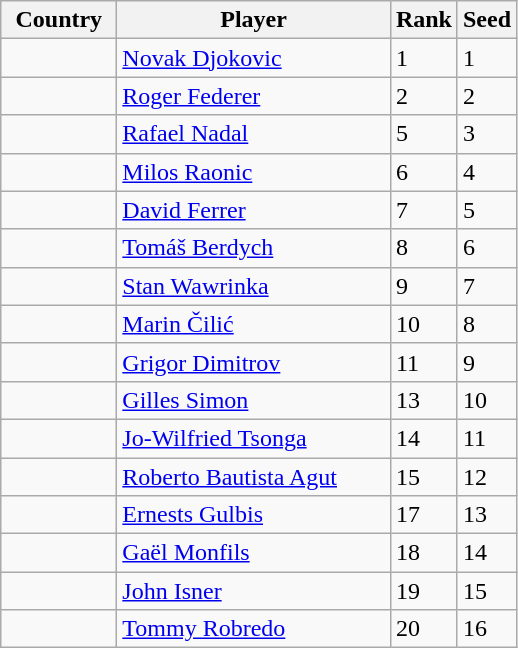<table class=wikitable>
<tr>
<th width=70>Country</th>
<th width=175>Player</th>
<th>Rank</th>
<th>Seed</th>
</tr>
<tr>
<td></td>
<td><a href='#'>Novak Djokovic</a></td>
<td>1</td>
<td>1</td>
</tr>
<tr>
<td></td>
<td><a href='#'>Roger Federer</a></td>
<td>2</td>
<td>2</td>
</tr>
<tr>
<td></td>
<td><a href='#'>Rafael Nadal</a></td>
<td>5</td>
<td>3</td>
</tr>
<tr>
<td></td>
<td><a href='#'>Milos Raonic</a></td>
<td>6</td>
<td>4</td>
</tr>
<tr>
<td></td>
<td><a href='#'>David Ferrer</a></td>
<td>7</td>
<td>5</td>
</tr>
<tr>
<td></td>
<td><a href='#'>Tomáš Berdych</a></td>
<td>8</td>
<td>6</td>
</tr>
<tr>
<td></td>
<td><a href='#'>Stan Wawrinka</a></td>
<td>9</td>
<td>7</td>
</tr>
<tr>
<td></td>
<td><a href='#'>Marin Čilić</a></td>
<td>10</td>
<td>8</td>
</tr>
<tr>
<td></td>
<td><a href='#'>Grigor Dimitrov</a></td>
<td>11</td>
<td>9</td>
</tr>
<tr>
<td></td>
<td><a href='#'>Gilles Simon</a></td>
<td>13</td>
<td>10</td>
</tr>
<tr>
<td></td>
<td><a href='#'>Jo-Wilfried Tsonga</a></td>
<td>14</td>
<td>11</td>
</tr>
<tr>
<td></td>
<td><a href='#'>Roberto Bautista Agut</a></td>
<td>15</td>
<td>12</td>
</tr>
<tr>
<td></td>
<td><a href='#'>Ernests Gulbis</a></td>
<td>17</td>
<td>13</td>
</tr>
<tr>
<td></td>
<td><a href='#'>Gaël Monfils</a></td>
<td>18</td>
<td>14</td>
</tr>
<tr>
<td></td>
<td><a href='#'>John Isner</a></td>
<td>19</td>
<td>15</td>
</tr>
<tr>
<td></td>
<td><a href='#'>Tommy Robredo</a></td>
<td>20</td>
<td>16</td>
</tr>
</table>
